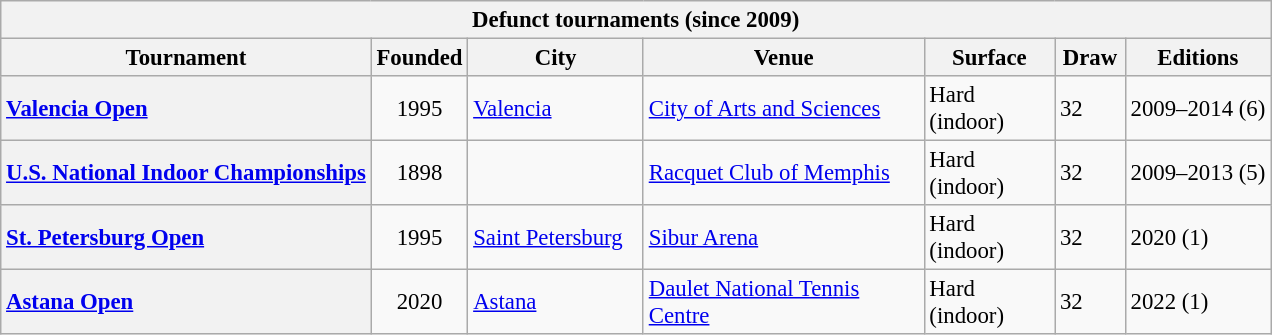<table class="wikitable plainrowheaders" style="font-size:95%;">
<tr>
<th colspan="7" style="text-align:center;">Defunct tournaments (since 2009)</th>
</tr>
<tr>
<th>Tournament</th>
<th width="50">Founded</th>
<th width=110>City</th>
<th width=180>Venue</th>
<th width=80>Surface</th>
<th width=40>Draw</th>
<th>Editions</th>
</tr>
<tr>
<th style="text-align:left;"><a href='#'>Valencia Open</a></th>
<td align="center">1995</td>
<td><a href='#'>Valencia</a></td>
<td><a href='#'>City of Arts and Sciences</a></td>
<td>Hard (indoor)</td>
<td>32</td>
<td>2009–2014 (6)</td>
</tr>
<tr>
<th style="text-align:left;"><a href='#'>U.S. National Indoor Championships</a></th>
<td align="center">1898</td>
<td></td>
<td><a href='#'>Racquet Club of Memphis</a></td>
<td>Hard (indoor)</td>
<td>32</td>
<td>2009–2013 (5)</td>
</tr>
<tr>
<th style="text-align:left;"><a href='#'>St. Petersburg Open</a></th>
<td align="center">1995</td>
<td><a href='#'>Saint Petersburg</a></td>
<td><a href='#'>Sibur Arena</a></td>
<td>Hard (indoor)</td>
<td>32</td>
<td>2020 (1)</td>
</tr>
<tr>
<th style="text-align:left;"><a href='#'>Astana Open</a></th>
<td align="center">2020</td>
<td><a href='#'>Astana</a></td>
<td><a href='#'>Daulet National Tennis Centre</a></td>
<td>Hard (indoor)</td>
<td>32</td>
<td>2022 (1)</td>
</tr>
</table>
